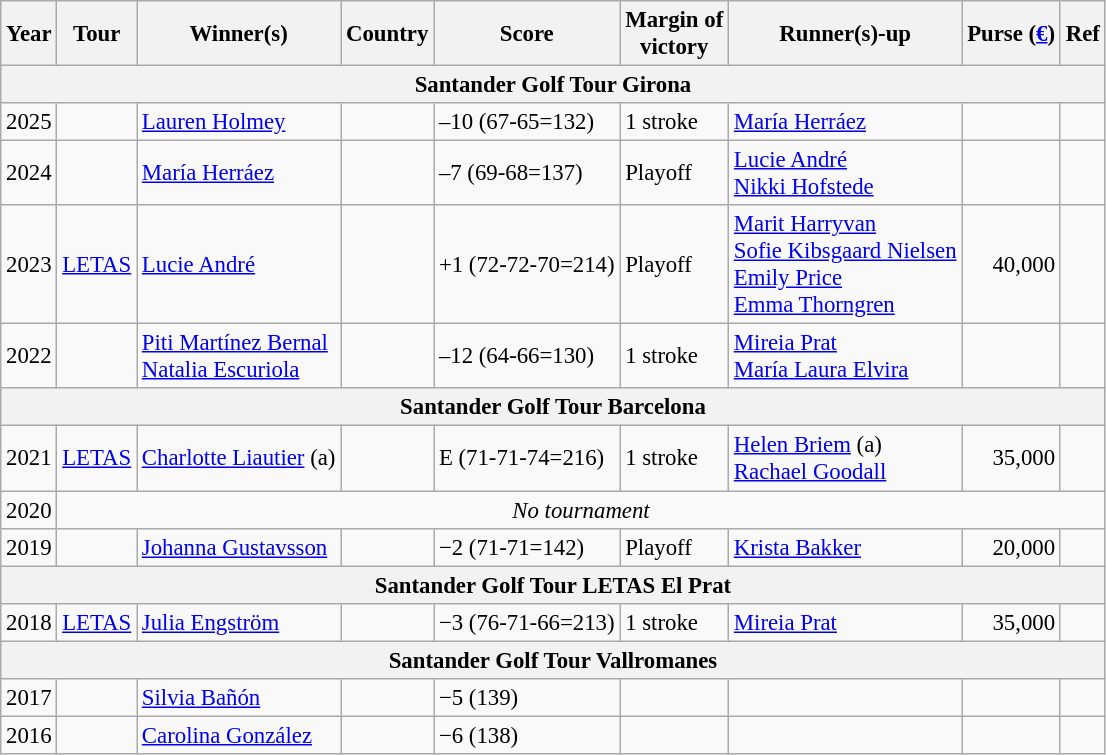<table class=wikitable style="font-size:95%">
<tr>
<th>Year</th>
<th>Tour</th>
<th>Winner(s)</th>
<th>Country</th>
<th>Score</th>
<th>Margin of<br>victory</th>
<th>Runner(s)-up</th>
<th>Purse (<a href='#'>€</a>)</th>
<th>Ref</th>
</tr>
<tr>
<th colspan=9 align=center>Santander Golf Tour Girona</th>
</tr>
<tr>
<td align=center>2025</td>
<td></td>
<td><a href='#'>Lauren Holmey</a></td>
<td></td>
<td>–10 (67-65=132)</td>
<td>1 stroke</td>
<td> <a href='#'>María Herráez</a></td>
<td align=right></td>
<td></td>
</tr>
<tr>
<td align=center>2024</td>
<td></td>
<td><a href='#'>María Herráez</a></td>
<td></td>
<td>–7 (69-68=137)</td>
<td>Playoff</td>
<td> <a href='#'>Lucie André</a><br> <a href='#'>Nikki Hofstede</a></td>
<td align=right></td>
<td></td>
</tr>
<tr>
<td align=center>2023</td>
<td><a href='#'>LETAS</a></td>
<td><a href='#'>Lucie André</a></td>
<td></td>
<td>+1 (72-72-70=214)</td>
<td>Playoff</td>
<td> <a href='#'>Marit Harryvan</a><br> <a href='#'>Sofie Kibsgaard Nielsen</a><br> <a href='#'>Emily Price</a><br> <a href='#'>Emma Thorngren</a></td>
<td align=right>40,000</td>
<td></td>
</tr>
<tr>
<td align=center>2022</td>
<td></td>
<td><a href='#'>Piti Martínez Bernal</a><br><a href='#'>Natalia Escuriola</a></td>
<td></td>
<td>–12 (64-66=130)</td>
<td>1 stroke</td>
<td> <a href='#'>Mireia Prat</a><br> <a href='#'>María Laura Elvira</a></td>
<td align=right></td>
<td> </td>
</tr>
<tr>
<th colspan=9 align=center>Santander Golf Tour Barcelona</th>
</tr>
<tr>
<td align=center>2021</td>
<td><a href='#'>LETAS</a></td>
<td><a href='#'>Charlotte Liautier</a> (a)</td>
<td></td>
<td>E (71-71-74=216)</td>
<td>1 stroke</td>
<td> <a href='#'>Helen Briem</a> (a)<br> <a href='#'>Rachael Goodall</a></td>
<td align=right>35,000</td>
<td></td>
</tr>
<tr>
<td align=center>2020</td>
<td align=center colspan=8><em>No tournament</em></td>
</tr>
<tr>
<td align=center>2019</td>
<td></td>
<td><a href='#'>Johanna Gustavsson</a></td>
<td></td>
<td>−2 (71-71=142)</td>
<td>Playoff</td>
<td> <a href='#'>Krista Bakker</a></td>
<td align=right>20,000</td>
<td></td>
</tr>
<tr>
<th colspan=9 align=center>Santander Golf Tour LETAS El Prat</th>
</tr>
<tr>
<td align=center>2018</td>
<td><a href='#'>LETAS</a></td>
<td><a href='#'>Julia Engström</a></td>
<td></td>
<td>−3 (76-71-66=213)</td>
<td>1 stroke</td>
<td> <a href='#'>Mireia Prat</a></td>
<td align=right>35,000</td>
<td></td>
</tr>
<tr>
<th colspan=9 align=center>Santander Golf Tour Vallromanes</th>
</tr>
<tr>
<td align=center>2017</td>
<td></td>
<td><a href='#'>Silvia Bañón</a></td>
<td></td>
<td>−5 (139)</td>
<td></td>
<td></td>
<td></td>
<td></td>
</tr>
<tr>
<td align=center>2016</td>
<td></td>
<td><a href='#'>Carolina González</a></td>
<td></td>
<td>−6 (138)</td>
<td></td>
<td></td>
<td></td>
<td></td>
</tr>
</table>
